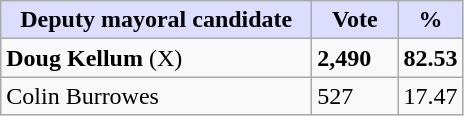<table class="wikitable">
<tr>
<th style="background:#ddf; width:200px;">Deputy mayoral candidate</th>
<th style="background:#ddf; width:50px;">Vote</th>
<th style="background:#ddf; width:30px;">%</th>
</tr>
<tr>
<td><strong>Doug Kellum</strong> (X)</td>
<td><strong>2,490</strong></td>
<td><strong>82.53</strong></td>
</tr>
<tr>
<td>Colin Burrowes</td>
<td>527</td>
<td>17.47</td>
</tr>
</table>
